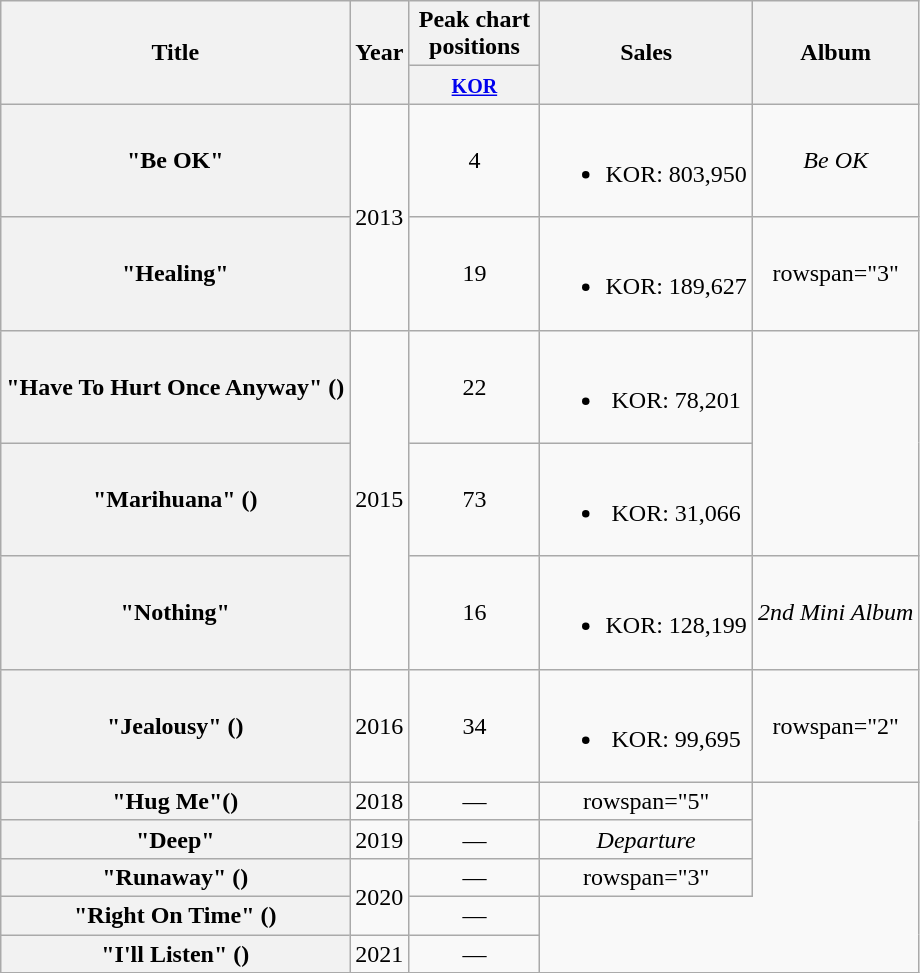<table class="wikitable plainrowheaders" style="text-align:center;">
<tr>
<th scope="col" rowspan="2">Title</th>
<th scope="col" rowspan="2">Year</th>
<th scope="col" colspan="1" style="width:5em;">Peak chart positions</th>
<th scope="col" rowspan="2">Sales</th>
<th scope="col" rowspan="2">Album</th>
</tr>
<tr>
<th><small><a href='#'>KOR</a></small><br></th>
</tr>
<tr>
<th scope="row">"Be OK"<br></th>
<td rowspan="2">2013</td>
<td>4</td>
<td><br><ul><li>KOR: 803,950</li></ul></td>
<td><em>Be OK</em></td>
</tr>
<tr>
<th scope="row">"Healing"</th>
<td>19</td>
<td><br><ul><li>KOR: 189,627</li></ul></td>
<td>rowspan="3" </td>
</tr>
<tr>
<th scope="row">"Have To Hurt Once Anyway" ()</th>
<td rowspan="3">2015</td>
<td>22</td>
<td><br><ul><li>KOR: 78,201</li></ul></td>
</tr>
<tr>
<th scope="row">"Marihuana" ()</th>
<td>73</td>
<td><br><ul><li>KOR: 31,066</li></ul></td>
</tr>
<tr>
<th scope="row">"Nothing"<br></th>
<td>16</td>
<td><br><ul><li>KOR: 128,199</li></ul></td>
<td><em>2nd Mini Album</em></td>
</tr>
<tr>
<th scope="row">"Jealousy" ()<br></th>
<td>2016</td>
<td>34</td>
<td><br><ul><li>KOR: 99,695</li></ul></td>
<td>rowspan="2" </td>
</tr>
<tr>
<th scope="row">"Hug Me"()<br></th>
<td>2018</td>
<td>—</td>
<td>rowspan="5" </td>
</tr>
<tr>
<th scope="row">"Deep"</th>
<td>2019</td>
<td>—</td>
<td><em>Departure</em></td>
</tr>
<tr>
<th scope="row">"Runaway" ()</th>
<td rowspan="2">2020</td>
<td>—</td>
<td>rowspan="3" </td>
</tr>
<tr>
<th scope="row">"Right On Time" ()</th>
<td>—</td>
</tr>
<tr>
<th scope="row">"I'll Listen" ()</th>
<td>2021</td>
<td>—</td>
</tr>
<tr>
</tr>
</table>
